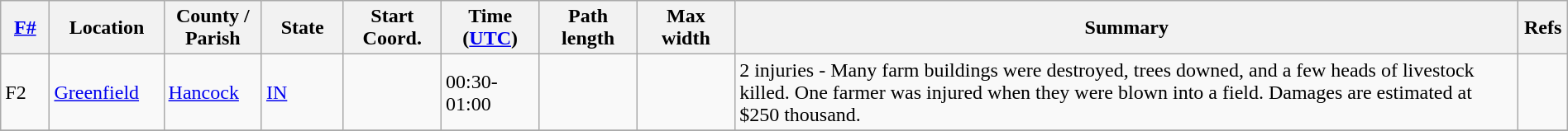<table class="wikitable sortable" style="width:100%;">
<tr>
<th scope="col"  style="width:3%; text-align:center;"><a href='#'>F#</a></th>
<th scope="col"  style="width:7%; text-align:center;" class="unsortable">Location</th>
<th scope="col"  style="width:6%; text-align:center;" class="unsortable">County / Parish</th>
<th scope="col"  style="width:5%; text-align:center;">State</th>
<th scope="col"  style="width:6%; text-align:center;">Start Coord.</th>
<th scope="col"  style="width:6%; text-align:center;">Time (<a href='#'>UTC</a>)</th>
<th scope="col"  style="width:6%; text-align:center;">Path length</th>
<th scope="col"  style="width:6%; text-align:center;">Max width</th>
<th scope="col" class="unsortable" style="width:48%; text-align:center;">Summary</th>
<th scope="col" class="unsortable" style="width:3%; text-align:center;">Refs</th>
</tr>
<tr>
<td bgcolor=>F2</td>
<td><a href='#'>Greenfield</a></td>
<td><a href='#'>Hancock</a></td>
<td><a href='#'>IN</a></td>
<td></td>
<td>00:30-01:00</td>
<td></td>
<td></td>
<td>2 injuries - Many farm buildings were destroyed, trees downed, and a few heads of livestock killed. One farmer was injured when they were blown into a field. Damages are estimated at $250 thousand.</td>
<td></td>
</tr>
<tr>
</tr>
</table>
